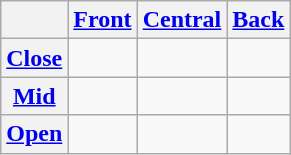<table class="wikitable">
<tr>
<th></th>
<th><a href='#'>Front</a></th>
<th><a href='#'>Central</a></th>
<th><a href='#'>Back</a></th>
</tr>
<tr align=center>
<th><a href='#'>Close</a></th>
<td></td>
<td></td>
<td></td>
</tr>
<tr align=center>
<th><a href='#'>Mid</a></th>
<td></td>
<td></td>
<td></td>
</tr>
<tr align=center>
<th><a href='#'>Open</a></th>
<td></td>
<td></td>
<td></td>
</tr>
</table>
